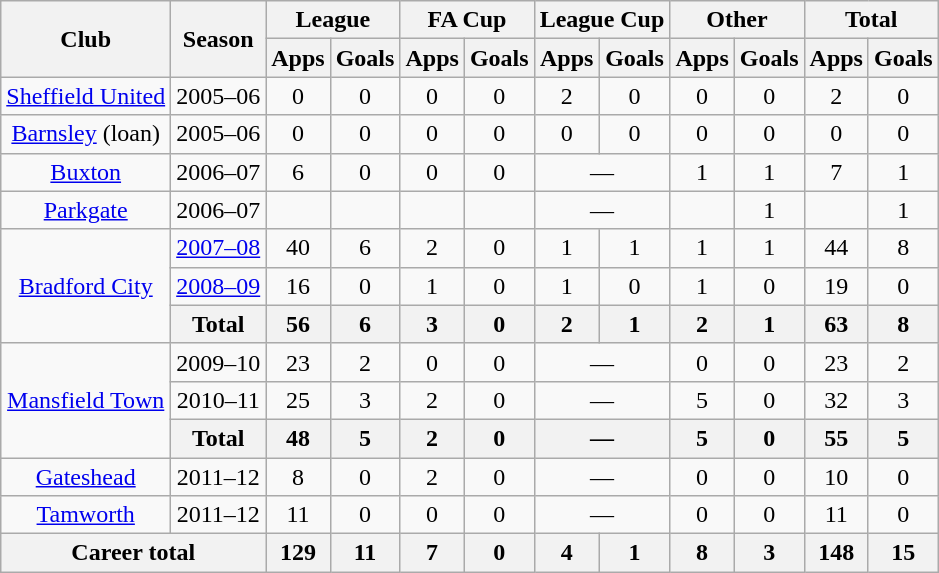<table class="wikitable" style="text-align:center">
<tr>
<th rowspan="2">Club</th>
<th rowspan="2">Season</th>
<th colspan="2">League</th>
<th colspan="2">FA Cup</th>
<th colspan="2">League Cup</th>
<th colspan="2">Other</th>
<th colspan="2">Total</th>
</tr>
<tr>
<th>Apps</th>
<th>Goals</th>
<th>Apps</th>
<th>Goals</th>
<th>Apps</th>
<th>Goals</th>
<th>Apps</th>
<th>Goals</th>
<th>Apps</th>
<th>Goals</th>
</tr>
<tr>
<td><a href='#'>Sheffield United</a></td>
<td>2005–06</td>
<td>0</td>
<td>0</td>
<td>0</td>
<td>0</td>
<td>2</td>
<td>0</td>
<td>0</td>
<td>0</td>
<td>2</td>
<td>0</td>
</tr>
<tr>
<td><a href='#'>Barnsley</a> (loan)</td>
<td>2005–06</td>
<td>0</td>
<td>0</td>
<td>0</td>
<td>0</td>
<td>0</td>
<td>0</td>
<td>0</td>
<td>0</td>
<td>0</td>
<td>0</td>
</tr>
<tr>
<td><a href='#'>Buxton</a></td>
<td>2006–07</td>
<td>6</td>
<td>0</td>
<td>0</td>
<td>0</td>
<td colspan="2">—</td>
<td>1</td>
<td>1</td>
<td>7</td>
<td>1</td>
</tr>
<tr>
<td><a href='#'>Parkgate</a></td>
<td>2006–07</td>
<td></td>
<td></td>
<td></td>
<td></td>
<td colspan="2">—</td>
<td></td>
<td>1</td>
<td></td>
<td>1</td>
</tr>
<tr>
<td rowspan="3"><a href='#'>Bradford City</a></td>
<td><a href='#'>2007–08</a></td>
<td>40</td>
<td>6</td>
<td>2</td>
<td>0</td>
<td>1</td>
<td>1</td>
<td>1</td>
<td>1</td>
<td>44</td>
<td>8</td>
</tr>
<tr>
<td><a href='#'>2008–09</a></td>
<td>16</td>
<td>0</td>
<td>1</td>
<td>0</td>
<td>1</td>
<td>0</td>
<td>1</td>
<td>0</td>
<td>19</td>
<td>0</td>
</tr>
<tr>
<th>Total</th>
<th>56</th>
<th>6</th>
<th>3</th>
<th>0</th>
<th>2</th>
<th>1</th>
<th>2</th>
<th>1</th>
<th>63</th>
<th>8</th>
</tr>
<tr>
<td rowspan="3"><a href='#'>Mansfield Town</a></td>
<td>2009–10</td>
<td>23</td>
<td>2</td>
<td>0</td>
<td>0</td>
<td colspan="2">—</td>
<td>0</td>
<td>0</td>
<td>23</td>
<td>2</td>
</tr>
<tr>
<td>2010–11</td>
<td>25</td>
<td>3</td>
<td>2</td>
<td>0</td>
<td colspan="2">—</td>
<td>5</td>
<td>0</td>
<td>32</td>
<td>3</td>
</tr>
<tr>
<th>Total</th>
<th>48</th>
<th>5</th>
<th>2</th>
<th>0</th>
<th colspan="2">—</th>
<th>5</th>
<th>0</th>
<th>55</th>
<th>5</th>
</tr>
<tr>
<td><a href='#'>Gateshead</a></td>
<td>2011–12</td>
<td>8</td>
<td>0</td>
<td>2</td>
<td>0</td>
<td colspan="2">—</td>
<td>0</td>
<td>0</td>
<td>10</td>
<td>0</td>
</tr>
<tr>
<td><a href='#'>Tamworth</a></td>
<td>2011–12</td>
<td>11</td>
<td>0</td>
<td>0</td>
<td>0</td>
<td colspan="2">—</td>
<td>0</td>
<td>0</td>
<td>11</td>
<td>0</td>
</tr>
<tr>
<th colspan="2">Career total</th>
<th>129</th>
<th>11</th>
<th>7</th>
<th>0</th>
<th>4</th>
<th>1</th>
<th>8</th>
<th>3</th>
<th>148</th>
<th>15</th>
</tr>
</table>
